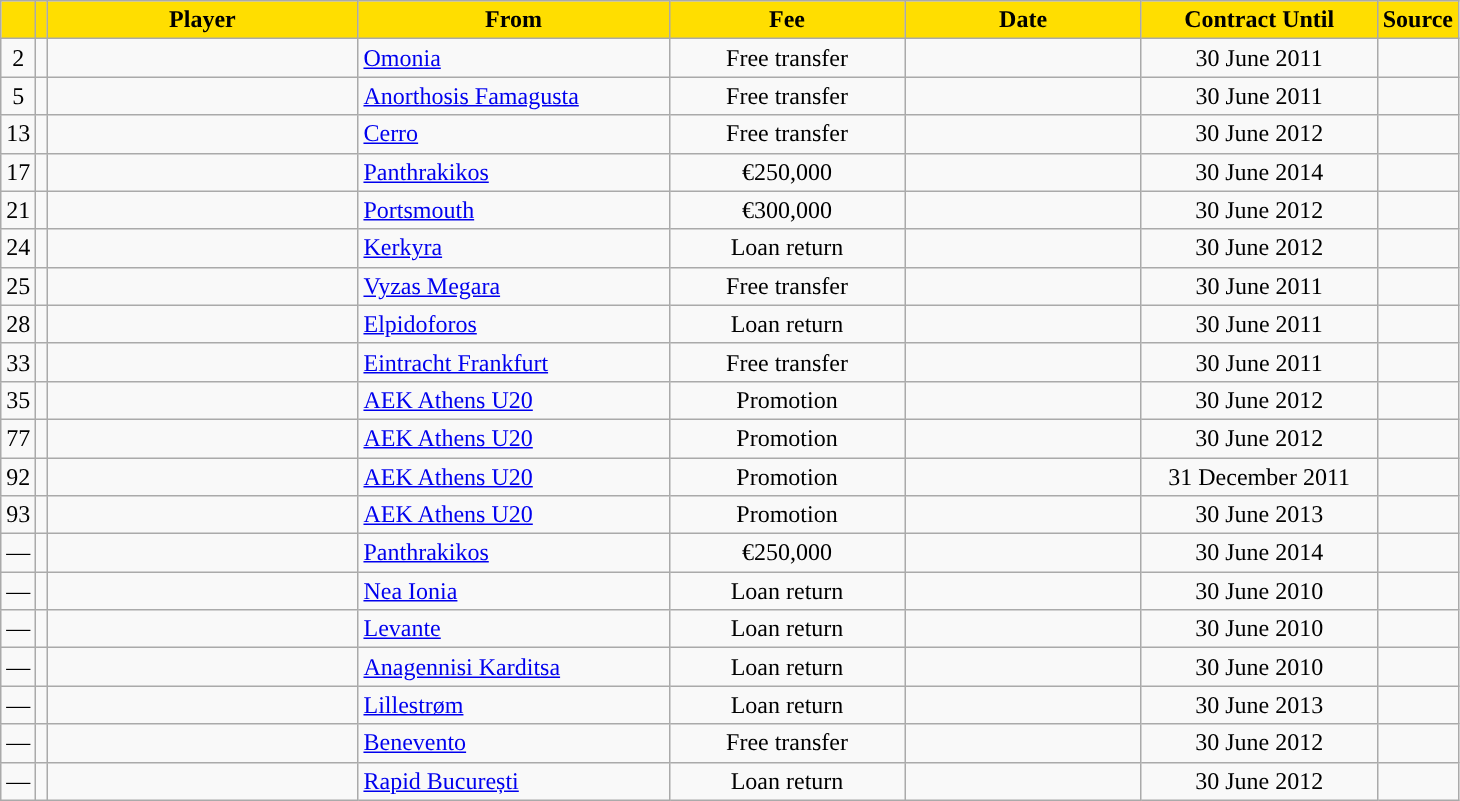<table class="wikitable sortable">
<tr>
<th style="background:#FFDE00"></th>
<th style="background:#FFDE00"></th>
<th width=200 style="background:#FFDE00">Player</th>
<th width=200 style="background:#FFDE00">From</th>
<th width=150 style="background:#FFDE00">Fee</th>
<th width=150 style="background:#FFDE00">Date</th>
<th width=150 style="background:#FFDE00">Contract Until</th>
<th style="background:#FFDE00">Source</th>
</tr>
<tr>
<td align=center>2</td>
<td align=center></td>
<td></td>
<td> <a href='#'>Omonia</a></td>
<td align=center>Free transfer</td>
<td align=center></td>
<td align=center>30 June 2011</td>
<td align=center></td>
</tr>
<tr>
<td align=center>5</td>
<td align=center></td>
<td></td>
<td> <a href='#'>Anorthosis Famagusta</a></td>
<td align=center>Free transfer</td>
<td align=center></td>
<td align=center>30 June 2011</td>
<td align=center></td>
</tr>
<tr>
<td align=center>13</td>
<td align=center></td>
<td></td>
<td> <a href='#'>Cerro</a></td>
<td align=center>Free transfer</td>
<td align=center></td>
<td align=center>30 June 2012</td>
<td align=center></td>
</tr>
<tr>
<td align=center>17</td>
<td align=center></td>
<td></td>
<td> <a href='#'>Panthrakikos</a></td>
<td align=center>€250,000</td>
<td align=center></td>
<td align=center>30 June 2014</td>
<td align=center></td>
</tr>
<tr>
<td align=center>21</td>
<td align=center></td>
<td></td>
<td> <a href='#'>Portsmouth</a></td>
<td align=center>€300,000</td>
<td align=center></td>
<td align=center>30 June 2012</td>
<td align=center></td>
</tr>
<tr>
<td align=center>24</td>
<td align=center></td>
<td></td>
<td> <a href='#'>Kerkyra</a></td>
<td align=center>Loan return</td>
<td align=center></td>
<td align=center>30 June 2012</td>
<td align=center></td>
</tr>
<tr>
<td align=center>25</td>
<td align=center></td>
<td></td>
<td> <a href='#'>Vyzas Megara</a></td>
<td align=center>Free transfer</td>
<td align=center></td>
<td align=center>30 June 2011</td>
<td align=center></td>
</tr>
<tr>
<td align=center>28</td>
<td align=center></td>
<td></td>
<td> <a href='#'>Elpidoforos</a></td>
<td align=center>Loan return</td>
<td align=center></td>
<td align=center>30 June 2011</td>
<td align=center></td>
</tr>
<tr>
<td align=center>33</td>
<td align=center></td>
<td></td>
<td> <a href='#'>Eintracht Frankfurt</a></td>
<td align=center>Free transfer</td>
<td align=center></td>
<td align=center>30 June 2011</td>
<td align=center></td>
</tr>
<tr>
<td align=center>35</td>
<td align=center></td>
<td></td>
<td> <a href='#'>AEK Athens U20</a></td>
<td align=center>Promotion</td>
<td align=center></td>
<td align=center>30 June 2012</td>
<td align=center></td>
</tr>
<tr>
<td align=center>77</td>
<td align=center></td>
<td></td>
<td> <a href='#'>AEK Athens U20</a></td>
<td align=center>Promotion</td>
<td align=center></td>
<td align=center>30 June 2012</td>
<td align=center></td>
</tr>
<tr>
<td align=center>92</td>
<td align=center></td>
<td></td>
<td> <a href='#'>AEK Athens U20</a></td>
<td align=center>Promotion</td>
<td align=center></td>
<td align=center>31 December 2011</td>
<td align=center></td>
</tr>
<tr>
<td align=center>93</td>
<td align=center></td>
<td></td>
<td> <a href='#'>AEK Athens U20</a></td>
<td align=center>Promotion</td>
<td align=center></td>
<td align=center>30 June 2013</td>
<td align=center></td>
</tr>
<tr>
<td align=center>—</td>
<td align=center></td>
<td></td>
<td> <a href='#'>Panthrakikos</a></td>
<td align=center>€250,000</td>
<td align=center></td>
<td align=center>30 June 2014</td>
<td align=center></td>
</tr>
<tr>
<td align=center>—</td>
<td align=center></td>
<td></td>
<td> <a href='#'>Nea Ionia</a></td>
<td align=center>Loan return</td>
<td align=center></td>
<td align=center>30 June 2010</td>
<td align=center></td>
</tr>
<tr>
<td align=center>—</td>
<td align=center></td>
<td></td>
<td> <a href='#'>Levante</a></td>
<td align=center>Loan return</td>
<td align=center></td>
<td align=center>30 June 2010</td>
<td align=center></td>
</tr>
<tr>
<td align=center>—</td>
<td align=center></td>
<td></td>
<td> <a href='#'>Anagennisi Karditsa</a></td>
<td align=center>Loan return</td>
<td align=center></td>
<td align=center>30 June 2010</td>
<td align=center></td>
</tr>
<tr>
<td align=center>—</td>
<td align=center></td>
<td></td>
<td> <a href='#'>Lillestrøm</a></td>
<td align=center>Loan return</td>
<td align=center></td>
<td align=center>30 June 2013</td>
<td align=center></td>
</tr>
<tr>
<td align=center>—</td>
<td align=center></td>
<td></td>
<td> <a href='#'>Benevento</a></td>
<td align=center>Free transfer</td>
<td align=center></td>
<td align=center>30 June 2012</td>
<td align=center></td>
</tr>
<tr>
<td align=center>—</td>
<td align=center></td>
<td></td>
<td> <a href='#'>Rapid București</a></td>
<td align=center>Loan return</td>
<td align=center></td>
<td align=center>30 June 2012</td>
<td align=center></td>
</tr>
</table>
